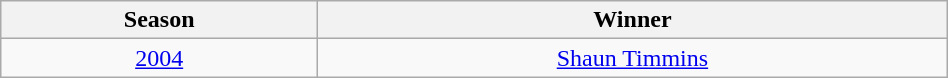<table class="wikitable" width="50%" style="text-align: center;">
<tr>
<th>Season</th>
<th>Winner</th>
</tr>
<tr>
<td><a href='#'>2004</a></td>
<td><a href='#'>Shaun Timmins</a></td>
</tr>
</table>
